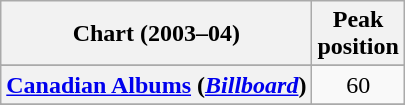<table class="wikitable plainrowheaders sortable" style="text-align:center;">
<tr>
<th>Chart (2003–04)</th>
<th>Peak<br>position</th>
</tr>
<tr>
</tr>
<tr>
</tr>
<tr>
</tr>
<tr>
</tr>
<tr>
<th scope="row"><a href='#'>Canadian Albums</a> (<a href='#'><em>Billboard</em></a>)</th>
<td style="text-align:center;">60</td>
</tr>
<tr>
</tr>
<tr>
</tr>
<tr>
</tr>
<tr>
</tr>
<tr>
</tr>
<tr>
</tr>
<tr>
</tr>
<tr>
</tr>
</table>
